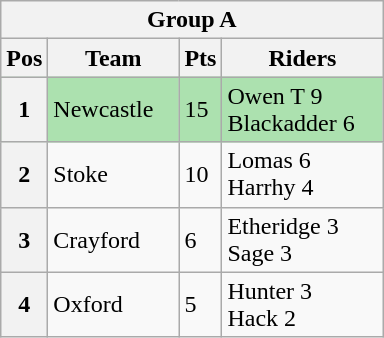<table class="wikitable">
<tr>
<th colspan="4">Group A</th>
</tr>
<tr>
<th width=20>Pos</th>
<th width=80>Team</th>
<th width=20>Pts</th>
<th width=100>Riders</th>
</tr>
<tr style="background:#ACE1AF;">
<th>1</th>
<td>Newcastle</td>
<td>15</td>
<td>Owen T 9<br> Blackadder 6</td>
</tr>
<tr>
<th>2</th>
<td>Stoke</td>
<td>10</td>
<td>Lomas 6<br>Harrhy 4</td>
</tr>
<tr>
<th>3</th>
<td>Crayford</td>
<td>6</td>
<td>Etheridge 3<br>Sage 3</td>
</tr>
<tr>
<th>4</th>
<td>Oxford</td>
<td>5</td>
<td>Hunter 3<br>Hack 2</td>
</tr>
</table>
